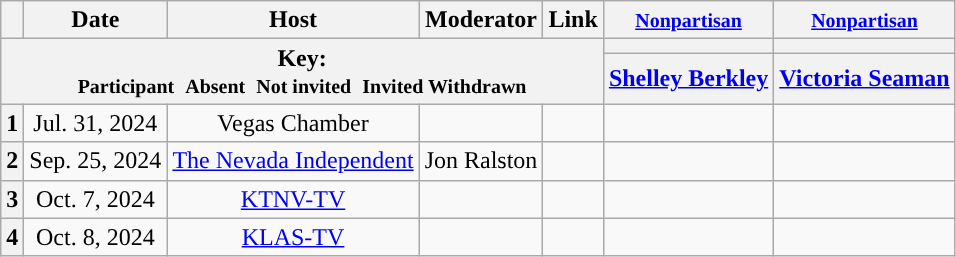<table class="wikitable" style="text-align:center;">
<tr>
<th scope="col"></th>
<th scope="col">Date</th>
<th scope="col">Host</th>
<th scope="col">Moderator</th>
<th scope="col">Link</th>
<th scope="col"><small><a href='#'>Nonpartisan</a></small></th>
<th scope="col"><small><a href='#'>Nonpartisan</a></small></th>
</tr>
<tr>
<th colspan="5" rowspan="2">Key:<br> <small>Participant </small>  <small>Absent </small>  <small>Not invited </small>  <small>Invited  Withdrawn</small></th>
<th scope="col" style="background:"></th>
<th scope="col" style="background:"></th>
</tr>
<tr>
<th scope="col"><a href='#'>Shelley Berkley</a></th>
<th scope="col"><a href='#'>Victoria Seaman</a></th>
</tr>
<tr>
<th>1</th>
<td style="white-space:nowrap;">Jul. 31, 2024</td>
<td style="white-space:nowrap;">Vegas Chamber</td>
<td style="white-space:nowrap;"></td>
<td style="white-space:nowrap;"></td>
<td></td>
<td></td>
</tr>
<tr>
<th>2</th>
<td style="white-space:nowrap;">Sep. 25, 2024</td>
<td style="white-space:nowrap;"><a href='#'>The Nevada Independent</a></td>
<td style="white-space:nowrap;">Jon Ralston</td>
<td style="white-space:nowrap;"></td>
<td></td>
<td></td>
</tr>
<tr>
<th>3</th>
<td style="white-space:nowrap;">Oct. 7, 2024</td>
<td style="white-space:nowrap;"><a href='#'>KTNV-TV</a></td>
<td style="white-space:nowrap;"></td>
<td style="white-space:nowrap;"></td>
<td></td>
<td></td>
</tr>
<tr>
<th>4</th>
<td style="white-space:nowrap;">Oct. 8, 2024</td>
<td style="white-space:nowrap;"><a href='#'>KLAS-TV</a></td>
<td style="white-space:nowrap;"></td>
<td style="white-space:nowrap;"></td>
<td></td>
<td></td>
</tr>
</table>
